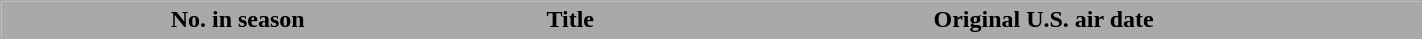<table class="wikitable plainrowheaders" style="width:75%; margin:auto; background:#fff;">
<tr>
<th ! style="background:#a9a9a9; color:#000; text-align:center;">No. in season</th>
<th ! style="background:#a9a9a9; color:#000; text-align:center;">Title</th>
<th ! style="background:#a9a9a9; color:#000; text-align:center;">Original U.S. air date<br>











</th>
</tr>
</table>
